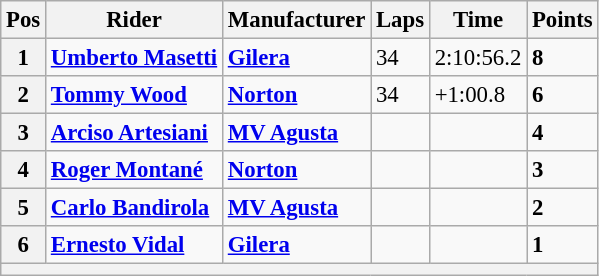<table class="wikitable" style="font-size: 95%;">
<tr>
<th>Pos</th>
<th>Rider</th>
<th>Manufacturer</th>
<th>Laps</th>
<th>Time</th>
<th>Points</th>
</tr>
<tr>
<th>1</th>
<td> <strong><a href='#'>Umberto Masetti</a></strong></td>
<td><strong><a href='#'>Gilera</a></strong></td>
<td>34</td>
<td>2:10:56.2</td>
<td><strong>8</strong></td>
</tr>
<tr>
<th>2</th>
<td> <strong><a href='#'>Tommy Wood</a></strong></td>
<td><strong><a href='#'>Norton</a></strong></td>
<td>34</td>
<td>+1:00.8</td>
<td><strong>6</strong></td>
</tr>
<tr>
<th>3</th>
<td> <strong><a href='#'>Arciso Artesiani</a></strong></td>
<td><strong><a href='#'>MV Agusta</a></strong></td>
<td></td>
<td></td>
<td><strong>4</strong></td>
</tr>
<tr>
<th>4</th>
<td> <strong><a href='#'>Roger Montané</a></strong></td>
<td><strong><a href='#'>Norton</a></strong></td>
<td></td>
<td></td>
<td><strong>3</strong></td>
</tr>
<tr>
<th>5</th>
<td> <strong><a href='#'>Carlo Bandirola</a></strong></td>
<td><strong><a href='#'>MV Agusta</a></strong></td>
<td></td>
<td></td>
<td><strong>2</strong></td>
</tr>
<tr>
<th>6</th>
<td> <strong><a href='#'>Ernesto Vidal</a></strong></td>
<td><strong><a href='#'>Gilera</a></strong></td>
<td></td>
<td></td>
<td><strong>1</strong></td>
</tr>
<tr>
<th colspan=6></th>
</tr>
</table>
